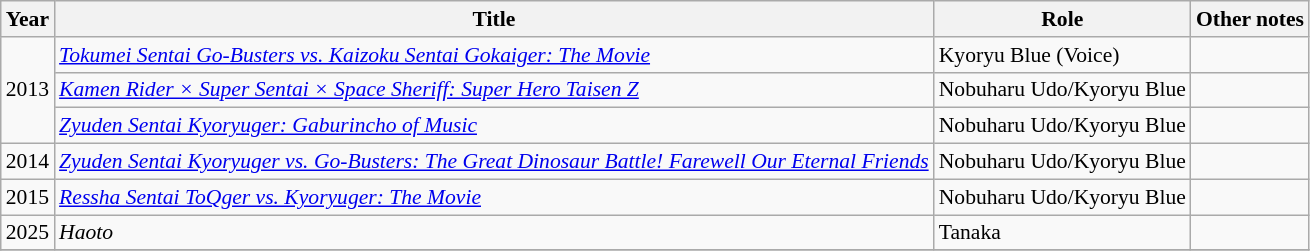<table class="wikitable" style="font-size: 90%;">
<tr>
<th>Year</th>
<th>Title</th>
<th>Role</th>
<th>Other notes</th>
</tr>
<tr>
<td rowspan="3">2013</td>
<td><em><a href='#'>Tokumei Sentai Go-Busters vs. Kaizoku Sentai Gokaiger: The Movie</a></em></td>
<td>Kyoryu Blue (Voice)</td>
<td></td>
</tr>
<tr>
<td><em><a href='#'>Kamen Rider × Super Sentai × Space Sheriff: Super Hero Taisen Z</a></em></td>
<td>Nobuharu Udo/Kyoryu Blue</td>
<td></td>
</tr>
<tr>
<td><em><a href='#'>Zyuden Sentai Kyoryuger: Gaburincho of Music</a></em></td>
<td>Nobuharu Udo/Kyoryu Blue</td>
<td></td>
</tr>
<tr>
<td>2014</td>
<td><em><a href='#'>Zyuden Sentai Kyoryuger vs. Go-Busters: The Great Dinosaur Battle! Farewell Our Eternal Friends</a></em></td>
<td>Nobuharu Udo/Kyoryu Blue</td>
<td></td>
</tr>
<tr>
<td>2015</td>
<td><em><a href='#'>Ressha Sentai ToQger vs. Kyoryuger: The Movie</a></em></td>
<td>Nobuharu Udo/Kyoryu Blue</td>
<td></td>
</tr>
<tr>
<td>2025</td>
<td><em>Haoto</em></td>
<td>Tanaka</td>
<td></td>
</tr>
<tr>
</tr>
</table>
